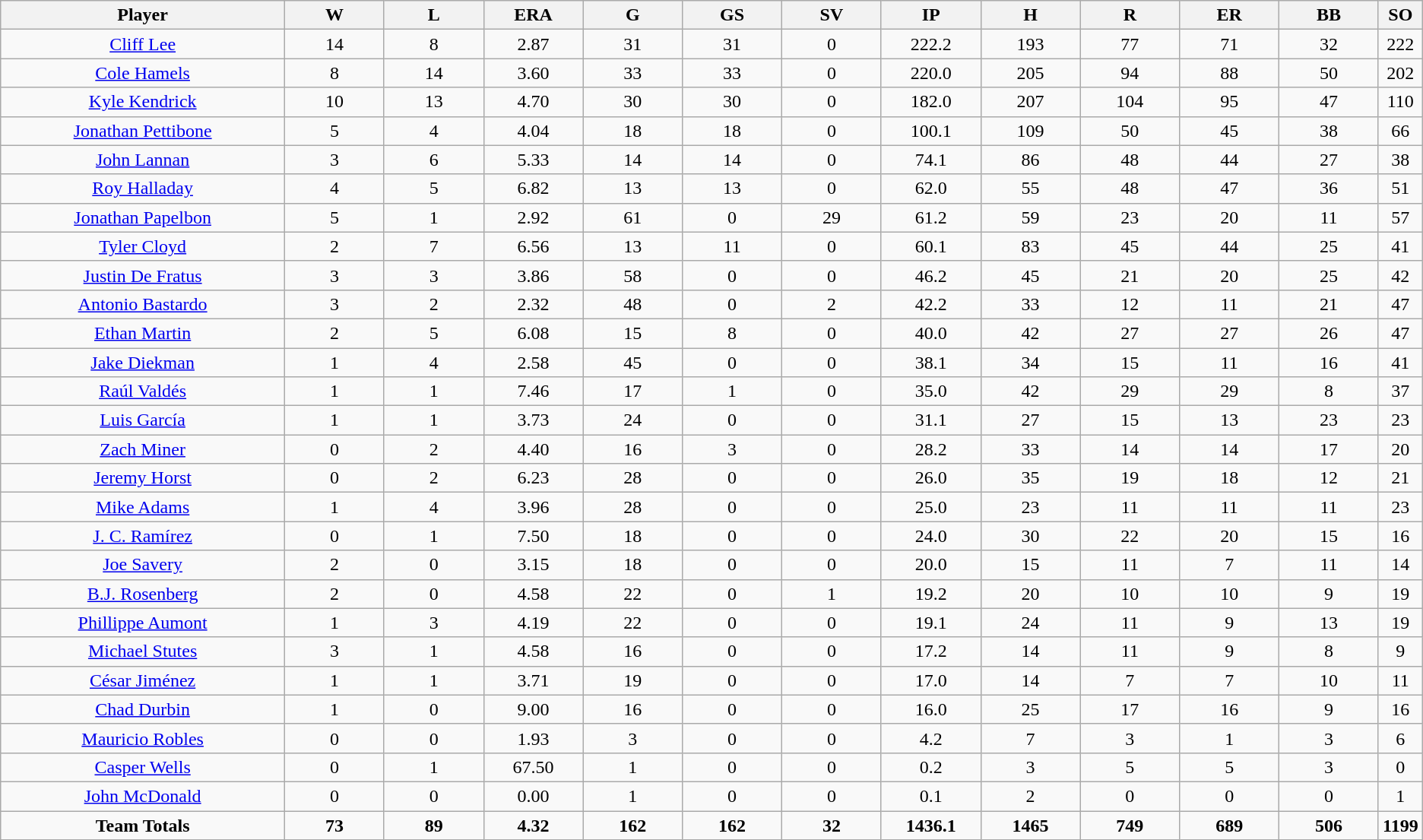<table class=wikitable style="text-align:center">
<tr>
<th bgcolor=#DDDDFF; width="20%">Player</th>
<th bgcolor=#DDDDFF; width="7%">W</th>
<th bgcolor=#DDDDFF; width="7%">L</th>
<th bgcolor=#DDDDFF; width="7%">ERA</th>
<th bgcolor=#DDDDFF; width="7%">G</th>
<th bgcolor=#DDDDFF; width="7%">GS</th>
<th bgcolor=#DDDDFF; width="7%">SV</th>
<th bgcolor=#DDDDFF; width="7%">IP</th>
<th bgcolor=#DDDDFF; width="7%">H</th>
<th bgcolor=#DDDDFF; width="7%">R</th>
<th bgcolor=#DDDDFF; width="7%">ER</th>
<th bgcolor=#DDDDFF; width="7%">BB</th>
<th bgcolor=#DDDDFF; width="7%">SO</th>
</tr>
<tr>
<td><a href='#'>Cliff Lee</a></td>
<td>14</td>
<td>8</td>
<td>2.87</td>
<td>31</td>
<td>31</td>
<td>0</td>
<td>222.2</td>
<td>193</td>
<td>77</td>
<td>71</td>
<td>32</td>
<td>222</td>
</tr>
<tr>
<td><a href='#'>Cole Hamels</a></td>
<td>8</td>
<td>14</td>
<td>3.60</td>
<td>33</td>
<td>33</td>
<td>0</td>
<td>220.0</td>
<td>205</td>
<td>94</td>
<td>88</td>
<td>50</td>
<td>202</td>
</tr>
<tr>
<td><a href='#'>Kyle Kendrick</a></td>
<td>10</td>
<td>13</td>
<td>4.70</td>
<td>30</td>
<td>30</td>
<td>0</td>
<td>182.0</td>
<td>207</td>
<td>104</td>
<td>95</td>
<td>47</td>
<td>110</td>
</tr>
<tr>
<td><a href='#'>Jonathan Pettibone</a></td>
<td>5</td>
<td>4</td>
<td>4.04</td>
<td>18</td>
<td>18</td>
<td>0</td>
<td>100.1</td>
<td>109</td>
<td>50</td>
<td>45</td>
<td>38</td>
<td>66</td>
</tr>
<tr>
<td><a href='#'>John Lannan</a></td>
<td>3</td>
<td>6</td>
<td>5.33</td>
<td>14</td>
<td>14</td>
<td>0</td>
<td>74.1</td>
<td>86</td>
<td>48</td>
<td>44</td>
<td>27</td>
<td>38</td>
</tr>
<tr>
<td><a href='#'>Roy Halladay</a></td>
<td>4</td>
<td>5</td>
<td>6.82</td>
<td>13</td>
<td>13</td>
<td>0</td>
<td>62.0</td>
<td>55</td>
<td>48</td>
<td>47</td>
<td>36</td>
<td>51</td>
</tr>
<tr>
<td><a href='#'>Jonathan Papelbon</a></td>
<td>5</td>
<td>1</td>
<td>2.92</td>
<td>61</td>
<td>0</td>
<td>29</td>
<td>61.2</td>
<td>59</td>
<td>23</td>
<td>20</td>
<td>11</td>
<td>57</td>
</tr>
<tr>
<td><a href='#'>Tyler Cloyd</a></td>
<td>2</td>
<td>7</td>
<td>6.56</td>
<td>13</td>
<td>11</td>
<td>0</td>
<td>60.1</td>
<td>83</td>
<td>45</td>
<td>44</td>
<td>25</td>
<td>41</td>
</tr>
<tr>
<td><a href='#'>Justin De Fratus</a></td>
<td>3</td>
<td>3</td>
<td>3.86</td>
<td>58</td>
<td>0</td>
<td>0</td>
<td>46.2</td>
<td>45</td>
<td>21</td>
<td>20</td>
<td>25</td>
<td>42</td>
</tr>
<tr>
<td><a href='#'>Antonio Bastardo</a></td>
<td>3</td>
<td>2</td>
<td>2.32</td>
<td>48</td>
<td>0</td>
<td>2</td>
<td>42.2</td>
<td>33</td>
<td>12</td>
<td>11</td>
<td>21</td>
<td>47</td>
</tr>
<tr>
<td><a href='#'>Ethan Martin</a></td>
<td>2</td>
<td>5</td>
<td>6.08</td>
<td>15</td>
<td>8</td>
<td>0</td>
<td>40.0</td>
<td>42</td>
<td>27</td>
<td>27</td>
<td>26</td>
<td>47</td>
</tr>
<tr>
<td><a href='#'>Jake Diekman</a></td>
<td>1</td>
<td>4</td>
<td>2.58</td>
<td>45</td>
<td>0</td>
<td>0</td>
<td>38.1</td>
<td>34</td>
<td>15</td>
<td>11</td>
<td>16</td>
<td>41</td>
</tr>
<tr>
<td><a href='#'>Raúl Valdés</a></td>
<td>1</td>
<td>1</td>
<td>7.46</td>
<td>17</td>
<td>1</td>
<td>0</td>
<td>35.0</td>
<td>42</td>
<td>29</td>
<td>29</td>
<td>8</td>
<td>37</td>
</tr>
<tr>
<td><a href='#'>Luis García</a></td>
<td>1</td>
<td>1</td>
<td>3.73</td>
<td>24</td>
<td>0</td>
<td>0</td>
<td>31.1</td>
<td>27</td>
<td>15</td>
<td>13</td>
<td>23</td>
<td>23</td>
</tr>
<tr>
<td><a href='#'>Zach Miner</a></td>
<td>0</td>
<td>2</td>
<td>4.40</td>
<td>16</td>
<td>3</td>
<td>0</td>
<td>28.2</td>
<td>33</td>
<td>14</td>
<td>14</td>
<td>17</td>
<td>20</td>
</tr>
<tr>
<td><a href='#'>Jeremy Horst</a></td>
<td>0</td>
<td>2</td>
<td>6.23</td>
<td>28</td>
<td>0</td>
<td>0</td>
<td>26.0</td>
<td>35</td>
<td>19</td>
<td>18</td>
<td>12</td>
<td>21</td>
</tr>
<tr>
<td><a href='#'>Mike Adams</a></td>
<td>1</td>
<td>4</td>
<td>3.96</td>
<td>28</td>
<td>0</td>
<td>0</td>
<td>25.0</td>
<td>23</td>
<td>11</td>
<td>11</td>
<td>11</td>
<td>23</td>
</tr>
<tr>
<td><a href='#'>J. C. Ramírez</a></td>
<td>0</td>
<td>1</td>
<td>7.50</td>
<td>18</td>
<td>0</td>
<td>0</td>
<td>24.0</td>
<td>30</td>
<td>22</td>
<td>20</td>
<td>15</td>
<td>16</td>
</tr>
<tr>
<td><a href='#'>Joe Savery</a></td>
<td>2</td>
<td>0</td>
<td>3.15</td>
<td>18</td>
<td>0</td>
<td>0</td>
<td>20.0</td>
<td>15</td>
<td>11</td>
<td>7</td>
<td>11</td>
<td>14</td>
</tr>
<tr>
<td><a href='#'>B.J. Rosenberg</a></td>
<td>2</td>
<td>0</td>
<td>4.58</td>
<td>22</td>
<td>0</td>
<td>1</td>
<td>19.2</td>
<td>20</td>
<td>10</td>
<td>10</td>
<td>9</td>
<td>19</td>
</tr>
<tr>
<td><a href='#'>Phillippe Aumont</a></td>
<td>1</td>
<td>3</td>
<td>4.19</td>
<td>22</td>
<td>0</td>
<td>0</td>
<td>19.1</td>
<td>24</td>
<td>11</td>
<td>9</td>
<td>13</td>
<td>19</td>
</tr>
<tr>
<td><a href='#'>Michael Stutes</a></td>
<td>3</td>
<td>1</td>
<td>4.58</td>
<td>16</td>
<td>0</td>
<td>0</td>
<td>17.2</td>
<td>14</td>
<td>11</td>
<td>9</td>
<td>8</td>
<td>9</td>
</tr>
<tr>
<td><a href='#'>César Jiménez</a></td>
<td>1</td>
<td>1</td>
<td>3.71</td>
<td>19</td>
<td>0</td>
<td>0</td>
<td>17.0</td>
<td>14</td>
<td>7</td>
<td>7</td>
<td>10</td>
<td>11</td>
</tr>
<tr>
<td><a href='#'>Chad Durbin</a></td>
<td>1</td>
<td>0</td>
<td>9.00</td>
<td>16</td>
<td>0</td>
<td>0</td>
<td>16.0</td>
<td>25</td>
<td>17</td>
<td>16</td>
<td>9</td>
<td>16</td>
</tr>
<tr>
<td><a href='#'>Mauricio Robles</a></td>
<td>0</td>
<td>0</td>
<td>1.93</td>
<td>3</td>
<td>0</td>
<td>0</td>
<td>4.2</td>
<td>7</td>
<td>3</td>
<td>1</td>
<td>3</td>
<td>6</td>
</tr>
<tr>
<td><a href='#'>Casper Wells</a></td>
<td>0</td>
<td>1</td>
<td>67.50</td>
<td>1</td>
<td>0</td>
<td>0</td>
<td>0.2</td>
<td>3</td>
<td>5</td>
<td>5</td>
<td>3</td>
<td>0</td>
</tr>
<tr>
<td><a href='#'>John McDonald</a></td>
<td>0</td>
<td>0</td>
<td>0.00</td>
<td>1</td>
<td>0</td>
<td>0</td>
<td>0.1</td>
<td>2</td>
<td>0</td>
<td>0</td>
<td>0</td>
<td>1</td>
</tr>
<tr>
<td><strong>Team Totals</strong></td>
<td><strong>73</strong></td>
<td><strong>89</strong></td>
<td><strong>4.32</strong></td>
<td><strong>162</strong></td>
<td><strong>162</strong></td>
<td><strong>32</strong></td>
<td><strong>1436.1</strong></td>
<td><strong>1465</strong></td>
<td><strong>749</strong></td>
<td><strong>689</strong></td>
<td><strong>506</strong></td>
<td><strong>1199</strong></td>
</tr>
</table>
